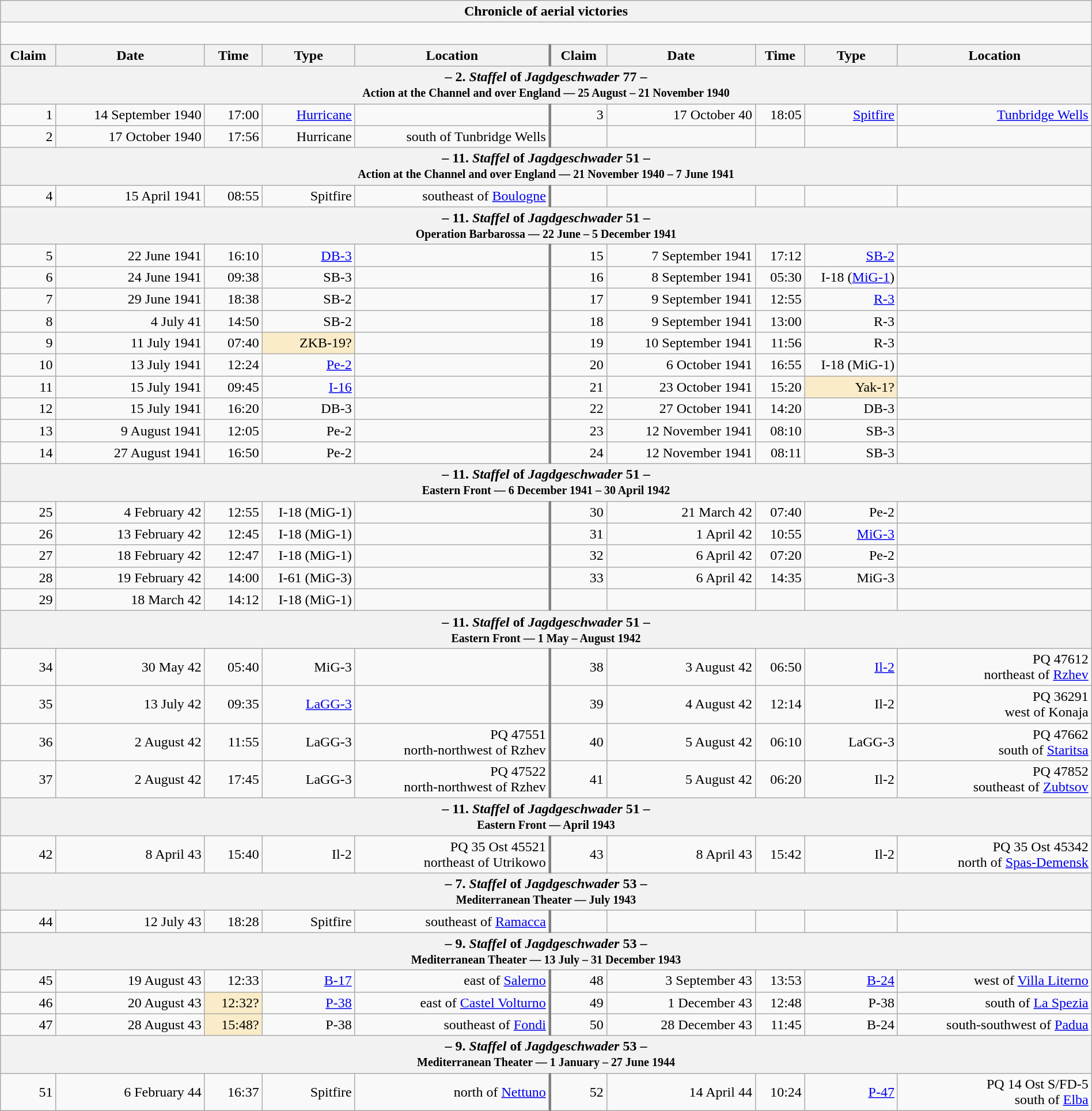<table class="wikitable plainrowheaders collapsible" style="margin-left: auto; margin-right: auto; border: none; text-align:right; width: 100%;">
<tr>
<th colspan="10">Chronicle of aerial victories</th>
</tr>
<tr>
<td colspan="10" style="text-align: left;"><br></td>
</tr>
<tr>
<th scope="col">Claim</th>
<th scope="col">Date</th>
<th scope="col">Time</th>
<th scope="col" width="100px">Type</th>
<th scope="col">Location</th>
<th scope="col" style="border-left: 3px solid grey;">Claim</th>
<th scope="col">Date</th>
<th scope="col">Time</th>
<th scope="col" width="100px">Type</th>
<th scope="col">Location</th>
</tr>
<tr>
<th colspan="10">– 2. <em>Staffel</em> of <em>Jagdgeschwader</em> 77 –<br><small>Action at the Channel and over England — 25 August – 21 November 1940</small></th>
</tr>
<tr>
<td>1</td>
<td>14 September 1940</td>
<td>17:00</td>
<td><a href='#'>Hurricane</a></td>
<td></td>
<td style="border-left: 3px solid grey;">3</td>
<td>17 October 40</td>
<td>18:05</td>
<td><a href='#'>Spitfire</a></td>
<td><a href='#'>Tunbridge Wells</a></td>
</tr>
<tr>
<td>2</td>
<td>17 October 1940</td>
<td>17:56</td>
<td>Hurricane</td>
<td>south of Tunbridge Wells</td>
<td style="border-left: 3px solid grey;"></td>
<td></td>
<td></td>
<td></td>
<td></td>
</tr>
<tr>
<th colspan="10">– 11. <em>Staffel</em> of <em>Jagdgeschwader</em> 51 –<br><small>Action at the Channel and over England — 21 November 1940 – 7 June 1941</small></th>
</tr>
<tr>
<td>4</td>
<td>15 April 1941</td>
<td>08:55</td>
<td>Spitfire</td>
<td>southeast of <a href='#'>Boulogne</a></td>
<td style="border-left: 3px solid grey;"></td>
<td></td>
<td></td>
<td></td>
<td></td>
</tr>
<tr>
<th colspan="10">– 11. <em>Staffel</em> of <em>Jagdgeschwader</em> 51 –<br><small>Operation Barbarossa — 22 June – 5 December 1941</small></th>
</tr>
<tr>
<td>5</td>
<td>22 June 1941</td>
<td>16:10</td>
<td><a href='#'>DB-3</a></td>
<td></td>
<td style="border-left: 3px solid grey;">15</td>
<td>7 September 1941</td>
<td>17:12</td>
<td><a href='#'>SB-2</a></td>
<td></td>
</tr>
<tr>
<td>6</td>
<td>24 June 1941</td>
<td>09:38</td>
<td>SB-3</td>
<td></td>
<td style="border-left: 3px solid grey;">16</td>
<td>8 September 1941</td>
<td>05:30</td>
<td>I-18 (<a href='#'>MiG-1</a>)</td>
<td></td>
</tr>
<tr>
<td>7</td>
<td>29 June 1941</td>
<td>18:38</td>
<td>SB-2</td>
<td></td>
<td style="border-left: 3px solid grey;">17</td>
<td>9 September 1941</td>
<td>12:55</td>
<td><a href='#'>R-3</a></td>
<td></td>
</tr>
<tr>
<td>8</td>
<td>4 July 41</td>
<td>14:50</td>
<td>SB-2</td>
<td></td>
<td style="border-left: 3px solid grey;">18</td>
<td>9 September 1941</td>
<td>13:00</td>
<td>R-3</td>
<td></td>
</tr>
<tr>
<td>9</td>
<td>11 July 1941</td>
<td>07:40</td>
<td style="background:#faecc8">ZKB-19?</td>
<td></td>
<td style="border-left: 3px solid grey;">19</td>
<td>10 September 1941</td>
<td>11:56</td>
<td>R-3</td>
<td></td>
</tr>
<tr>
<td>10</td>
<td>13 July 1941</td>
<td>12:24</td>
<td><a href='#'>Pe-2</a></td>
<td></td>
<td style="border-left: 3px solid grey;">20</td>
<td>6 October 1941</td>
<td>16:55</td>
<td>I-18 (MiG-1)</td>
<td></td>
</tr>
<tr>
<td>11</td>
<td>15 July 1941</td>
<td>09:45</td>
<td><a href='#'>I-16</a></td>
<td></td>
<td style="border-left: 3px solid grey;">21</td>
<td>23 October 1941</td>
<td>15:20</td>
<td style="background:#faecc8">Yak-1?</td>
<td></td>
</tr>
<tr>
<td>12</td>
<td>15 July 1941</td>
<td>16:20</td>
<td>DB-3</td>
<td></td>
<td style="border-left: 3px solid grey;">22</td>
<td>27 October 1941</td>
<td>14:20</td>
<td>DB-3</td>
<td></td>
</tr>
<tr>
<td>13</td>
<td>9 August 1941</td>
<td>12:05</td>
<td>Pe-2</td>
<td></td>
<td style="border-left: 3px solid grey;">23</td>
<td>12 November 1941</td>
<td>08:10</td>
<td>SB-3</td>
<td></td>
</tr>
<tr>
<td>14</td>
<td>27 August 1941</td>
<td>16:50</td>
<td>Pe-2</td>
<td></td>
<td style="border-left: 3px solid grey;">24</td>
<td>12 November 1941</td>
<td>08:11</td>
<td>SB-3</td>
<td></td>
</tr>
<tr>
<th colspan="10">– 11. <em>Staffel</em> of <em>Jagdgeschwader</em> 51 –<br><small>Eastern Front — 6 December 1941 – 30 April 1942</small></th>
</tr>
<tr>
<td>25</td>
<td>4 February 42</td>
<td>12:55</td>
<td>I-18 (MiG-1)</td>
<td></td>
<td style="border-left: 3px solid grey;">30</td>
<td>21 March 42</td>
<td>07:40</td>
<td>Pe-2</td>
<td></td>
</tr>
<tr>
<td>26</td>
<td>13 February 42</td>
<td>12:45</td>
<td>I-18 (MiG-1)</td>
<td></td>
<td style="border-left: 3px solid grey;">31</td>
<td>1 April 42</td>
<td>10:55</td>
<td><a href='#'>MiG-3</a></td>
<td></td>
</tr>
<tr>
<td>27</td>
<td>18 February 42</td>
<td>12:47</td>
<td>I-18 (MiG-1)</td>
<td></td>
<td style="border-left: 3px solid grey;">32</td>
<td>6 April 42</td>
<td>07:20</td>
<td>Pe-2</td>
<td></td>
</tr>
<tr>
<td>28</td>
<td>19 February 42</td>
<td>14:00</td>
<td>I-61 (MiG-3)</td>
<td></td>
<td style="border-left: 3px solid grey;">33</td>
<td>6 April 42</td>
<td>14:35</td>
<td>MiG-3</td>
<td></td>
</tr>
<tr>
<td>29</td>
<td>18 March 42</td>
<td>14:12</td>
<td>I-18 (MiG-1)</td>
<td></td>
<td style="border-left: 3px solid grey;"></td>
<td></td>
<td></td>
<td></td>
<td></td>
</tr>
<tr>
<th colspan="10">– 11. <em>Staffel</em> of <em>Jagdgeschwader</em> 51 –<br><small>Eastern Front — 1 May – August 1942</small></th>
</tr>
<tr>
<td>34</td>
<td>30 May 42</td>
<td>05:40</td>
<td>MiG-3</td>
<td></td>
<td style="border-left: 3px solid grey;">38</td>
<td>3 August 42</td>
<td>06:50</td>
<td><a href='#'>Il-2</a></td>
<td>PQ 47612<br> northeast of <a href='#'>Rzhev</a></td>
</tr>
<tr>
<td>35</td>
<td>13 July 42</td>
<td>09:35</td>
<td><a href='#'>LaGG-3</a></td>
<td></td>
<td style="border-left: 3px solid grey;">39</td>
<td>4 August 42</td>
<td>12:14</td>
<td>Il-2</td>
<td>PQ 36291<br> west of Konaja</td>
</tr>
<tr>
<td>36</td>
<td>2 August 42</td>
<td>11:55</td>
<td>LaGG-3</td>
<td>PQ 47551<br> north-northwest of Rzhev</td>
<td style="border-left: 3px solid grey;">40</td>
<td>5 August 42</td>
<td>06:10</td>
<td>LaGG-3</td>
<td>PQ 47662<br> south of <a href='#'>Staritsa</a></td>
</tr>
<tr>
<td>37</td>
<td>2 August 42</td>
<td>17:45</td>
<td>LaGG-3</td>
<td>PQ 47522<br> north-northwest of Rzhev</td>
<td style="border-left: 3px solid grey;">41</td>
<td>5 August 42</td>
<td>06:20</td>
<td>Il-2</td>
<td>PQ 47852<br> southeast of <a href='#'>Zubtsov</a></td>
</tr>
<tr>
<th colspan="10">– 11. <em>Staffel</em> of <em>Jagdgeschwader</em> 51 –<br><small>Eastern Front — April 1943</small></th>
</tr>
<tr>
<td>42</td>
<td>8 April 43</td>
<td>15:40</td>
<td>Il-2</td>
<td>PQ 35 Ost 45521<br> northeast of Utrikowo</td>
<td style="border-left: 3px solid grey;">43</td>
<td>8 April 43</td>
<td>15:42</td>
<td>Il-2</td>
<td>PQ 35 Ost 45342<br> north of <a href='#'>Spas-Demensk</a></td>
</tr>
<tr>
<th colspan="10">– 7. <em>Staffel</em> of <em>Jagdgeschwader</em> 53 –<br><small>Mediterranean Theater — July 1943</small></th>
</tr>
<tr>
<td>44</td>
<td>12 July 43</td>
<td>18:28</td>
<td>Spitfire</td>
<td> southeast of <a href='#'>Ramacca</a></td>
<td style="border-left: 3px solid grey;"></td>
<td></td>
<td></td>
<td></td>
<td></td>
</tr>
<tr>
<th colspan="10">– 9. <em>Staffel</em> of <em>Jagdgeschwader</em> 53 –<br><small>Mediterranean Theater — 13 July – 31 December 1943</small></th>
</tr>
<tr>
<td>45</td>
<td>19 August 43</td>
<td>12:33</td>
<td><a href='#'>B-17</a></td>
<td>east of <a href='#'>Salerno</a></td>
<td style="border-left: 3px solid grey;">48</td>
<td>3 September 43</td>
<td>13:53</td>
<td><a href='#'>B-24</a></td>
<td> west of <a href='#'>Villa Literno</a></td>
</tr>
<tr>
<td>46</td>
<td>20 August 43</td>
<td style="background:#faecc8">12:32?</td>
<td><a href='#'>P-38</a></td>
<td> east of <a href='#'>Castel Volturno</a></td>
<td style="border-left: 3px solid grey;">49</td>
<td>1 December 43</td>
<td>12:48</td>
<td>P-38</td>
<td> south of <a href='#'>La Spezia</a></td>
</tr>
<tr>
<td>47</td>
<td>28 August 43</td>
<td style="background:#faecc8">15:48?</td>
<td>P-38</td>
<td> southeast of <a href='#'>Fondi</a></td>
<td style="border-left: 3px solid grey;">50</td>
<td>28 December 43</td>
<td>11:45</td>
<td>B-24</td>
<td> south-southwest of <a href='#'>Padua</a></td>
</tr>
<tr>
<th colspan="10">– 9. <em>Staffel</em> of <em>Jagdgeschwader</em> 53 –<br><small>Mediterranean Theater — 1 January – 27 June 1944</small></th>
</tr>
<tr>
<td>51</td>
<td>6 February 44</td>
<td>16:37</td>
<td>Spitfire</td>
<td> north of <a href='#'>Nettuno</a></td>
<td style="border-left: 3px solid grey;">52</td>
<td>14 April 44</td>
<td>10:24</td>
<td><a href='#'>P-47</a></td>
<td>PQ 14 Ost S/FD-5<br>south of <a href='#'>Elba</a></td>
</tr>
</table>
